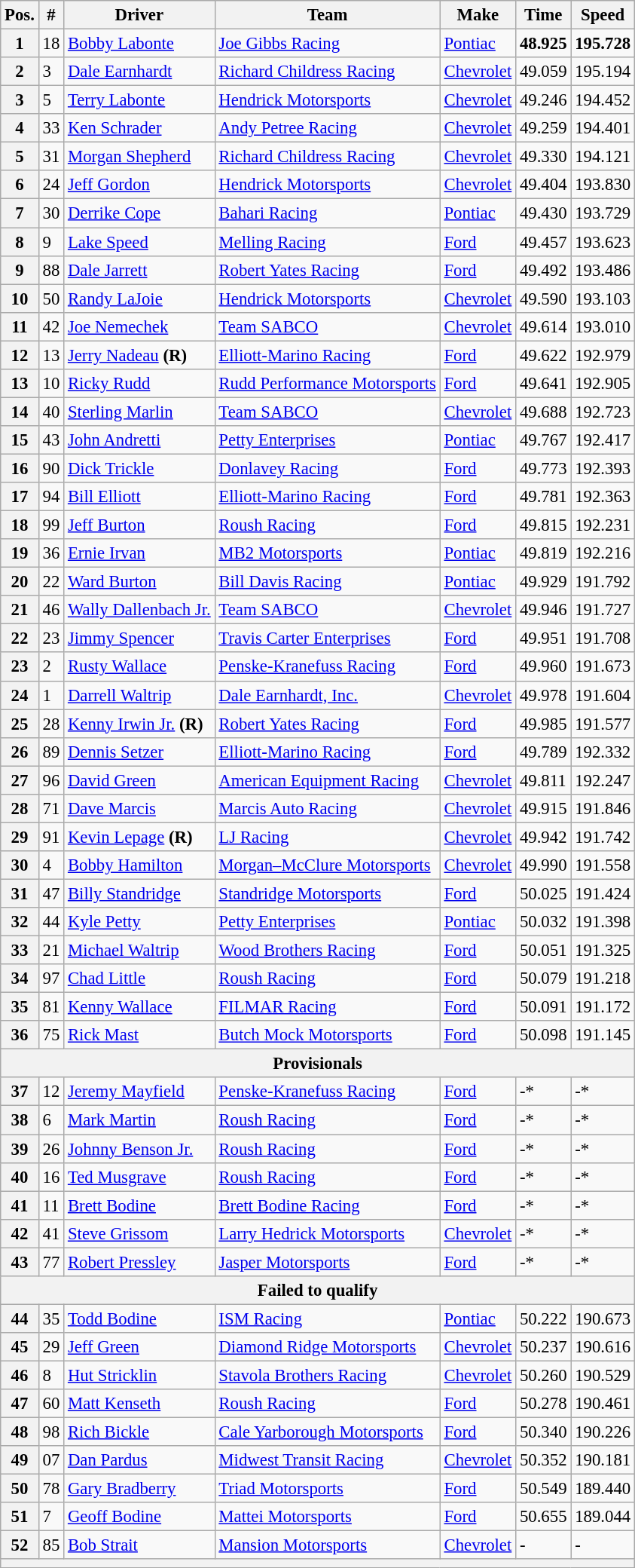<table class="wikitable" style="font-size:95%">
<tr>
<th>Pos.</th>
<th>#</th>
<th>Driver</th>
<th>Team</th>
<th>Make</th>
<th>Time</th>
<th>Speed</th>
</tr>
<tr>
<th>1</th>
<td>18</td>
<td><a href='#'>Bobby Labonte</a></td>
<td><a href='#'>Joe Gibbs Racing</a></td>
<td><a href='#'>Pontiac</a></td>
<td><strong>48.925</strong></td>
<td><strong>195.728</strong></td>
</tr>
<tr>
<th>2</th>
<td>3</td>
<td><a href='#'>Dale Earnhardt</a></td>
<td><a href='#'>Richard Childress Racing</a></td>
<td><a href='#'>Chevrolet</a></td>
<td>49.059</td>
<td>195.194</td>
</tr>
<tr>
<th>3</th>
<td>5</td>
<td><a href='#'>Terry Labonte</a></td>
<td><a href='#'>Hendrick Motorsports</a></td>
<td><a href='#'>Chevrolet</a></td>
<td>49.246</td>
<td>194.452</td>
</tr>
<tr>
<th>4</th>
<td>33</td>
<td><a href='#'>Ken Schrader</a></td>
<td><a href='#'>Andy Petree Racing</a></td>
<td><a href='#'>Chevrolet</a></td>
<td>49.259</td>
<td>194.401</td>
</tr>
<tr>
<th>5</th>
<td>31</td>
<td><a href='#'>Morgan Shepherd</a></td>
<td><a href='#'>Richard Childress Racing</a></td>
<td><a href='#'>Chevrolet</a></td>
<td>49.330</td>
<td>194.121</td>
</tr>
<tr>
<th>6</th>
<td>24</td>
<td><a href='#'>Jeff Gordon</a></td>
<td><a href='#'>Hendrick Motorsports</a></td>
<td><a href='#'>Chevrolet</a></td>
<td>49.404</td>
<td>193.830</td>
</tr>
<tr>
<th>7</th>
<td>30</td>
<td><a href='#'>Derrike Cope</a></td>
<td><a href='#'>Bahari Racing</a></td>
<td><a href='#'>Pontiac</a></td>
<td>49.430</td>
<td>193.729</td>
</tr>
<tr>
<th>8</th>
<td>9</td>
<td><a href='#'>Lake Speed</a></td>
<td><a href='#'>Melling Racing</a></td>
<td><a href='#'>Ford</a></td>
<td>49.457</td>
<td>193.623</td>
</tr>
<tr>
<th>9</th>
<td>88</td>
<td><a href='#'>Dale Jarrett</a></td>
<td><a href='#'>Robert Yates Racing</a></td>
<td><a href='#'>Ford</a></td>
<td>49.492</td>
<td>193.486</td>
</tr>
<tr>
<th>10</th>
<td>50</td>
<td><a href='#'>Randy LaJoie</a></td>
<td><a href='#'>Hendrick Motorsports</a></td>
<td><a href='#'>Chevrolet</a></td>
<td>49.590</td>
<td>193.103</td>
</tr>
<tr>
<th>11</th>
<td>42</td>
<td><a href='#'>Joe Nemechek</a></td>
<td><a href='#'>Team SABCO</a></td>
<td><a href='#'>Chevrolet</a></td>
<td>49.614</td>
<td>193.010</td>
</tr>
<tr>
<th>12</th>
<td>13</td>
<td><a href='#'>Jerry Nadeau</a> <strong>(R)</strong></td>
<td><a href='#'>Elliott-Marino Racing</a></td>
<td><a href='#'>Ford</a></td>
<td>49.622</td>
<td>192.979</td>
</tr>
<tr>
<th>13</th>
<td>10</td>
<td><a href='#'>Ricky Rudd</a></td>
<td><a href='#'>Rudd Performance Motorsports</a></td>
<td><a href='#'>Ford</a></td>
<td>49.641</td>
<td>192.905</td>
</tr>
<tr>
<th>14</th>
<td>40</td>
<td><a href='#'>Sterling Marlin</a></td>
<td><a href='#'>Team SABCO</a></td>
<td><a href='#'>Chevrolet</a></td>
<td>49.688</td>
<td>192.723</td>
</tr>
<tr>
<th>15</th>
<td>43</td>
<td><a href='#'>John Andretti</a></td>
<td><a href='#'>Petty Enterprises</a></td>
<td><a href='#'>Pontiac</a></td>
<td>49.767</td>
<td>192.417</td>
</tr>
<tr>
<th>16</th>
<td>90</td>
<td><a href='#'>Dick Trickle</a></td>
<td><a href='#'>Donlavey Racing</a></td>
<td><a href='#'>Ford</a></td>
<td>49.773</td>
<td>192.393</td>
</tr>
<tr>
<th>17</th>
<td>94</td>
<td><a href='#'>Bill Elliott</a></td>
<td><a href='#'>Elliott-Marino Racing</a></td>
<td><a href='#'>Ford</a></td>
<td>49.781</td>
<td>192.363</td>
</tr>
<tr>
<th>18</th>
<td>99</td>
<td><a href='#'>Jeff Burton</a></td>
<td><a href='#'>Roush Racing</a></td>
<td><a href='#'>Ford</a></td>
<td>49.815</td>
<td>192.231</td>
</tr>
<tr>
<th>19</th>
<td>36</td>
<td><a href='#'>Ernie Irvan</a></td>
<td><a href='#'>MB2 Motorsports</a></td>
<td><a href='#'>Pontiac</a></td>
<td>49.819</td>
<td>192.216</td>
</tr>
<tr>
<th>20</th>
<td>22</td>
<td><a href='#'>Ward Burton</a></td>
<td><a href='#'>Bill Davis Racing</a></td>
<td><a href='#'>Pontiac</a></td>
<td>49.929</td>
<td>191.792</td>
</tr>
<tr>
<th>21</th>
<td>46</td>
<td><a href='#'>Wally Dallenbach Jr.</a></td>
<td><a href='#'>Team SABCO</a></td>
<td><a href='#'>Chevrolet</a></td>
<td>49.946</td>
<td>191.727</td>
</tr>
<tr>
<th>22</th>
<td>23</td>
<td><a href='#'>Jimmy Spencer</a></td>
<td><a href='#'>Travis Carter Enterprises</a></td>
<td><a href='#'>Ford</a></td>
<td>49.951</td>
<td>191.708</td>
</tr>
<tr>
<th>23</th>
<td>2</td>
<td><a href='#'>Rusty Wallace</a></td>
<td><a href='#'>Penske-Kranefuss Racing</a></td>
<td><a href='#'>Ford</a></td>
<td>49.960</td>
<td>191.673</td>
</tr>
<tr>
<th>24</th>
<td>1</td>
<td><a href='#'>Darrell Waltrip</a></td>
<td><a href='#'>Dale Earnhardt, Inc.</a></td>
<td><a href='#'>Chevrolet</a></td>
<td>49.978</td>
<td>191.604</td>
</tr>
<tr>
<th>25</th>
<td>28</td>
<td><a href='#'>Kenny Irwin Jr.</a> <strong>(R)</strong></td>
<td><a href='#'>Robert Yates Racing</a></td>
<td><a href='#'>Ford</a></td>
<td>49.985</td>
<td>191.577</td>
</tr>
<tr>
<th>26</th>
<td>89</td>
<td><a href='#'>Dennis Setzer</a></td>
<td><a href='#'>Elliott-Marino Racing</a></td>
<td><a href='#'>Ford</a></td>
<td>49.789</td>
<td>192.332</td>
</tr>
<tr>
<th>27</th>
<td>96</td>
<td><a href='#'>David Green</a></td>
<td><a href='#'>American Equipment Racing</a></td>
<td><a href='#'>Chevrolet</a></td>
<td>49.811</td>
<td>192.247</td>
</tr>
<tr>
<th>28</th>
<td>71</td>
<td><a href='#'>Dave Marcis</a></td>
<td><a href='#'>Marcis Auto Racing</a></td>
<td><a href='#'>Chevrolet</a></td>
<td>49.915</td>
<td>191.846</td>
</tr>
<tr>
<th>29</th>
<td>91</td>
<td><a href='#'>Kevin Lepage</a> <strong>(R)</strong></td>
<td><a href='#'>LJ Racing</a></td>
<td><a href='#'>Chevrolet</a></td>
<td>49.942</td>
<td>191.742</td>
</tr>
<tr>
<th>30</th>
<td>4</td>
<td><a href='#'>Bobby Hamilton</a></td>
<td><a href='#'>Morgan–McClure Motorsports</a></td>
<td><a href='#'>Chevrolet</a></td>
<td>49.990</td>
<td>191.558</td>
</tr>
<tr>
<th>31</th>
<td>47</td>
<td><a href='#'>Billy Standridge</a></td>
<td><a href='#'>Standridge Motorsports</a></td>
<td><a href='#'>Ford</a></td>
<td>50.025</td>
<td>191.424</td>
</tr>
<tr>
<th>32</th>
<td>44</td>
<td><a href='#'>Kyle Petty</a></td>
<td><a href='#'>Petty Enterprises</a></td>
<td><a href='#'>Pontiac</a></td>
<td>50.032</td>
<td>191.398</td>
</tr>
<tr>
<th>33</th>
<td>21</td>
<td><a href='#'>Michael Waltrip</a></td>
<td><a href='#'>Wood Brothers Racing</a></td>
<td><a href='#'>Ford</a></td>
<td>50.051</td>
<td>191.325</td>
</tr>
<tr>
<th>34</th>
<td>97</td>
<td><a href='#'>Chad Little</a></td>
<td><a href='#'>Roush Racing</a></td>
<td><a href='#'>Ford</a></td>
<td>50.079</td>
<td>191.218</td>
</tr>
<tr>
<th>35</th>
<td>81</td>
<td><a href='#'>Kenny Wallace</a></td>
<td><a href='#'>FILMAR Racing</a></td>
<td><a href='#'>Ford</a></td>
<td>50.091</td>
<td>191.172</td>
</tr>
<tr>
<th>36</th>
<td>75</td>
<td><a href='#'>Rick Mast</a></td>
<td><a href='#'>Butch Mock Motorsports</a></td>
<td><a href='#'>Ford</a></td>
<td>50.098</td>
<td>191.145</td>
</tr>
<tr>
<th colspan="7">Provisionals</th>
</tr>
<tr>
<th>37</th>
<td>12</td>
<td><a href='#'>Jeremy Mayfield</a></td>
<td><a href='#'>Penske-Kranefuss Racing</a></td>
<td><a href='#'>Ford</a></td>
<td>-*</td>
<td>-*</td>
</tr>
<tr>
<th>38</th>
<td>6</td>
<td><a href='#'>Mark Martin</a></td>
<td><a href='#'>Roush Racing</a></td>
<td><a href='#'>Ford</a></td>
<td>-*</td>
<td>-*</td>
</tr>
<tr>
<th>39</th>
<td>26</td>
<td><a href='#'>Johnny Benson Jr.</a></td>
<td><a href='#'>Roush Racing</a></td>
<td><a href='#'>Ford</a></td>
<td>-*</td>
<td>-*</td>
</tr>
<tr>
<th>40</th>
<td>16</td>
<td><a href='#'>Ted Musgrave</a></td>
<td><a href='#'>Roush Racing</a></td>
<td><a href='#'>Ford</a></td>
<td>-*</td>
<td>-*</td>
</tr>
<tr>
<th>41</th>
<td>11</td>
<td><a href='#'>Brett Bodine</a></td>
<td><a href='#'>Brett Bodine Racing</a></td>
<td><a href='#'>Ford</a></td>
<td>-*</td>
<td>-*</td>
</tr>
<tr>
<th>42</th>
<td>41</td>
<td><a href='#'>Steve Grissom</a></td>
<td><a href='#'>Larry Hedrick Motorsports</a></td>
<td><a href='#'>Chevrolet</a></td>
<td>-*</td>
<td>-*</td>
</tr>
<tr>
<th>43</th>
<td>77</td>
<td><a href='#'>Robert Pressley</a></td>
<td><a href='#'>Jasper Motorsports</a></td>
<td><a href='#'>Ford</a></td>
<td>-*</td>
<td>-*</td>
</tr>
<tr>
<th colspan="7">Failed to qualify</th>
</tr>
<tr>
<th>44</th>
<td>35</td>
<td><a href='#'>Todd Bodine</a></td>
<td><a href='#'>ISM Racing</a></td>
<td><a href='#'>Pontiac</a></td>
<td>50.222</td>
<td>190.673</td>
</tr>
<tr>
<th>45</th>
<td>29</td>
<td><a href='#'>Jeff Green</a></td>
<td><a href='#'>Diamond Ridge Motorsports</a></td>
<td><a href='#'>Chevrolet</a></td>
<td>50.237</td>
<td>190.616</td>
</tr>
<tr>
<th>46</th>
<td>8</td>
<td><a href='#'>Hut Stricklin</a></td>
<td><a href='#'>Stavola Brothers Racing</a></td>
<td><a href='#'>Chevrolet</a></td>
<td>50.260</td>
<td>190.529</td>
</tr>
<tr>
<th>47</th>
<td>60</td>
<td><a href='#'>Matt Kenseth</a></td>
<td><a href='#'>Roush Racing</a></td>
<td><a href='#'>Ford</a></td>
<td>50.278</td>
<td>190.461</td>
</tr>
<tr>
<th>48</th>
<td>98</td>
<td><a href='#'>Rich Bickle</a></td>
<td><a href='#'>Cale Yarborough Motorsports</a></td>
<td><a href='#'>Ford</a></td>
<td>50.340</td>
<td>190.226</td>
</tr>
<tr>
<th>49</th>
<td>07</td>
<td><a href='#'>Dan Pardus</a></td>
<td><a href='#'>Midwest Transit Racing</a></td>
<td><a href='#'>Chevrolet</a></td>
<td>50.352</td>
<td>190.181</td>
</tr>
<tr>
<th>50</th>
<td>78</td>
<td><a href='#'>Gary Bradberry</a></td>
<td><a href='#'>Triad Motorsports</a></td>
<td><a href='#'>Ford</a></td>
<td>50.549</td>
<td>189.440</td>
</tr>
<tr>
<th>51</th>
<td>7</td>
<td><a href='#'>Geoff Bodine</a></td>
<td><a href='#'>Mattei Motorsports</a></td>
<td><a href='#'>Ford</a></td>
<td>50.655</td>
<td>189.044</td>
</tr>
<tr>
<th>52</th>
<td>85</td>
<td><a href='#'>Bob Strait</a></td>
<td><a href='#'>Mansion Motorsports</a></td>
<td><a href='#'>Chevrolet</a></td>
<td>-</td>
<td>-</td>
</tr>
<tr>
<th colspan="7"></th>
</tr>
</table>
